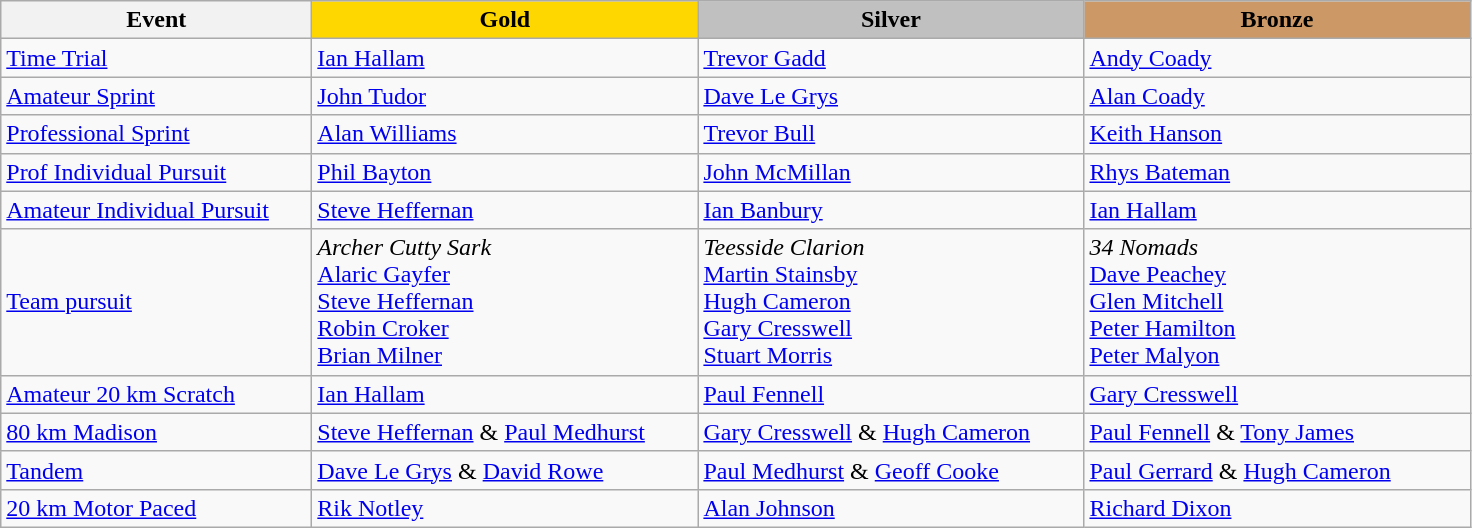<table class="wikitable" style="font-size: 100%">
<tr>
<th width=200>Event</th>
<th width=250 style="background-color: gold;">Gold</th>
<th width=250 style="background-color: silver;">Silver</th>
<th width=250 style="background-color: #cc9966;">Bronze</th>
</tr>
<tr>
<td><a href='#'>Time Trial</a></td>
<td><a href='#'>Ian Hallam</a></td>
<td><a href='#'>Trevor Gadd</a></td>
<td><a href='#'>Andy Coady</a></td>
</tr>
<tr>
<td><a href='#'>Amateur Sprint</a></td>
<td><a href='#'>John Tudor</a></td>
<td><a href='#'>Dave Le Grys</a></td>
<td><a href='#'>Alan Coady</a></td>
</tr>
<tr>
<td><a href='#'>Professional Sprint</a></td>
<td><a href='#'>Alan Williams</a></td>
<td><a href='#'>Trevor Bull</a></td>
<td><a href='#'>Keith Hanson</a></td>
</tr>
<tr>
<td><a href='#'>Prof Individual Pursuit</a></td>
<td><a href='#'>Phil Bayton</a></td>
<td><a href='#'>John McMillan</a></td>
<td><a href='#'>Rhys Bateman</a></td>
</tr>
<tr>
<td><a href='#'>Amateur Individual Pursuit</a></td>
<td><a href='#'>Steve Heffernan</a></td>
<td><a href='#'>Ian Banbury</a></td>
<td><a href='#'>Ian Hallam</a></td>
</tr>
<tr>
<td><a href='#'>Team pursuit</a></td>
<td><em>Archer Cutty Sark</em><br><a href='#'>Alaric Gayfer</a> <br><a href='#'>Steve Heffernan</a> <br><a href='#'>Robin Croker</a> <br><a href='#'>Brian Milner</a></td>
<td><em>Teesside Clarion</em><br><a href='#'>Martin Stainsby</a> <br><a href='#'>Hugh Cameron</a> <br><a href='#'>Gary Cresswell</a> <br><a href='#'>Stuart Morris</a></td>
<td><em>34 Nomads</em><br><a href='#'>Dave Peachey</a> <br><a href='#'>Glen Mitchell</a> <br><a href='#'>Peter Hamilton</a> <br><a href='#'>Peter Malyon</a></td>
</tr>
<tr>
<td><a href='#'>Amateur 20 km Scratch</a></td>
<td><a href='#'>Ian Hallam</a></td>
<td><a href='#'>Paul Fennell</a></td>
<td><a href='#'>Gary Cresswell</a></td>
</tr>
<tr>
<td><a href='#'>80 km Madison</a></td>
<td><a href='#'>Steve Heffernan</a> & <a href='#'>Paul Medhurst</a></td>
<td><a href='#'>Gary Cresswell</a> & <a href='#'>Hugh Cameron</a></td>
<td><a href='#'>Paul Fennell</a> & <a href='#'>Tony James</a></td>
</tr>
<tr>
<td><a href='#'>Tandem</a></td>
<td><a href='#'>Dave Le Grys</a> & <a href='#'>David Rowe</a></td>
<td><a href='#'>Paul Medhurst</a> & <a href='#'>Geoff Cooke</a></td>
<td><a href='#'>Paul Gerrard</a> & <a href='#'>Hugh Cameron</a></td>
</tr>
<tr>
<td><a href='#'>20 km Motor Paced</a></td>
<td><a href='#'>Rik Notley</a></td>
<td><a href='#'>Alan Johnson</a></td>
<td><a href='#'>Richard Dixon</a></td>
</tr>
</table>
